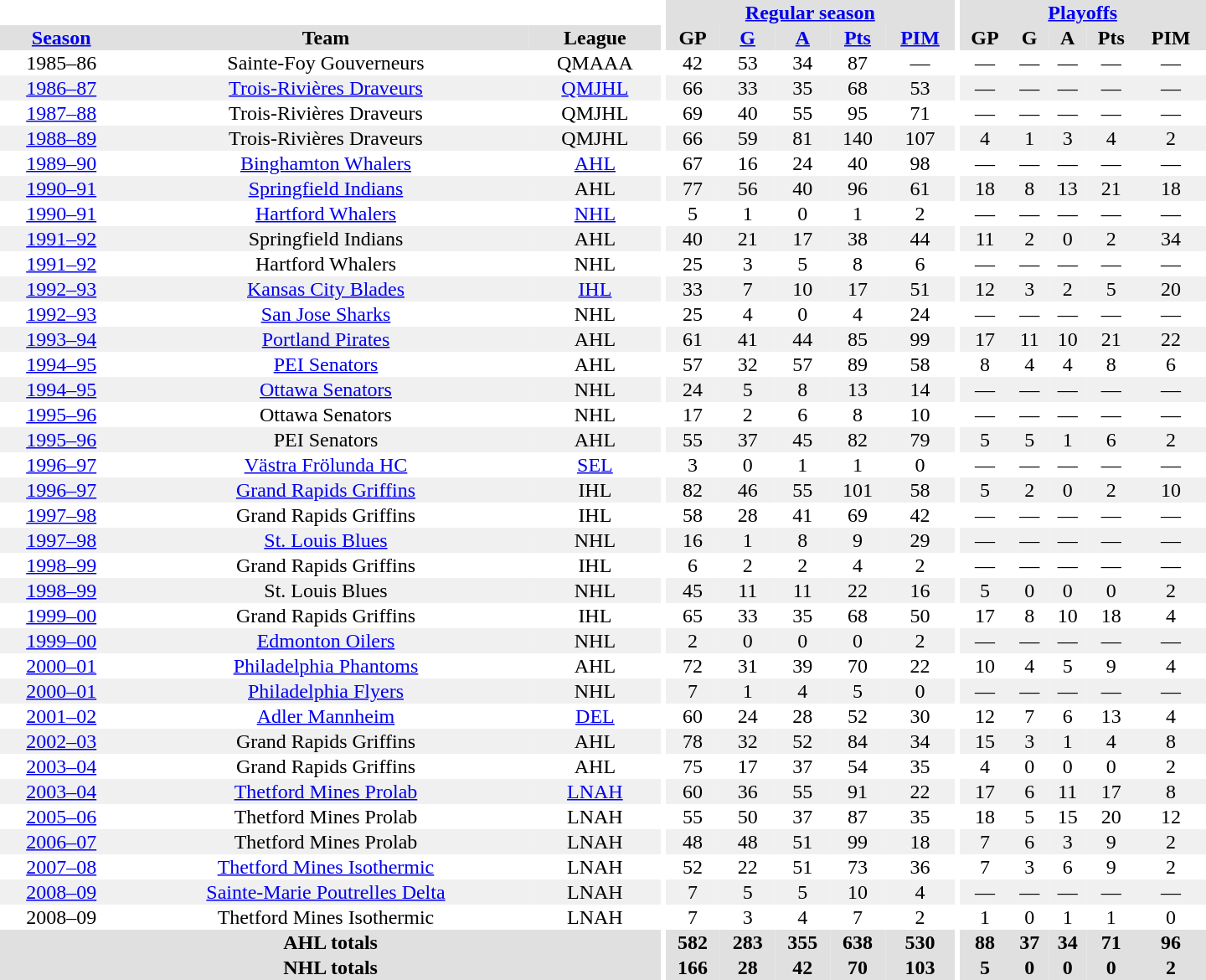<table border="0" cellpadding="1" cellspacing="0" style="text-align:center; width:60em">
<tr bgcolor="#e0e0e0">
<th colspan="3" bgcolor="#ffffff"></th>
<th rowspan="100" bgcolor="#ffffff"></th>
<th colspan="5"><a href='#'>Regular season</a></th>
<th rowspan="100" bgcolor="#ffffff"></th>
<th colspan="5"><a href='#'>Playoffs</a></th>
</tr>
<tr bgcolor="#e0e0e0">
<th><a href='#'>Season</a></th>
<th>Team</th>
<th>League</th>
<th>GP</th>
<th><a href='#'>G</a></th>
<th><a href='#'>A</a></th>
<th><a href='#'>Pts</a></th>
<th><a href='#'>PIM</a></th>
<th>GP</th>
<th>G</th>
<th>A</th>
<th>Pts</th>
<th>PIM</th>
</tr>
<tr>
<td>1985–86</td>
<td>Sainte-Foy Gouverneurs</td>
<td>QMAAA</td>
<td>42</td>
<td>53</td>
<td>34</td>
<td>87</td>
<td>—</td>
<td>—</td>
<td>—</td>
<td>—</td>
<td>—</td>
<td>—</td>
</tr>
<tr bgcolor="#f0f0f0">
<td><a href='#'>1986–87</a></td>
<td><a href='#'>Trois-Rivières Draveurs</a></td>
<td><a href='#'>QMJHL</a></td>
<td>66</td>
<td>33</td>
<td>35</td>
<td>68</td>
<td>53</td>
<td>—</td>
<td>—</td>
<td>—</td>
<td>—</td>
<td>—</td>
</tr>
<tr>
<td><a href='#'>1987–88</a></td>
<td>Trois-Rivières Draveurs</td>
<td>QMJHL</td>
<td>69</td>
<td>40</td>
<td>55</td>
<td>95</td>
<td>71</td>
<td>—</td>
<td>—</td>
<td>—</td>
<td>—</td>
<td>—</td>
</tr>
<tr bgcolor="#f0f0f0">
<td><a href='#'>1988–89</a></td>
<td>Trois-Rivières Draveurs</td>
<td>QMJHL</td>
<td>66</td>
<td>59</td>
<td>81</td>
<td>140</td>
<td>107</td>
<td>4</td>
<td>1</td>
<td>3</td>
<td>4</td>
<td>2</td>
</tr>
<tr>
<td><a href='#'>1989–90</a></td>
<td><a href='#'>Binghamton Whalers</a></td>
<td><a href='#'>AHL</a></td>
<td>67</td>
<td>16</td>
<td>24</td>
<td>40</td>
<td>98</td>
<td>—</td>
<td>—</td>
<td>—</td>
<td>—</td>
<td>—</td>
</tr>
<tr bgcolor="#f0f0f0">
<td><a href='#'>1990–91</a></td>
<td><a href='#'>Springfield Indians</a></td>
<td>AHL</td>
<td>77</td>
<td>56</td>
<td>40</td>
<td>96</td>
<td>61</td>
<td>18</td>
<td>8</td>
<td>13</td>
<td>21</td>
<td>18</td>
</tr>
<tr>
<td><a href='#'>1990–91</a></td>
<td><a href='#'>Hartford Whalers</a></td>
<td><a href='#'>NHL</a></td>
<td>5</td>
<td>1</td>
<td>0</td>
<td>1</td>
<td>2</td>
<td>—</td>
<td>—</td>
<td>—</td>
<td>—</td>
<td>—</td>
</tr>
<tr bgcolor="#f0f0f0">
<td><a href='#'>1991–92</a></td>
<td>Springfield Indians</td>
<td>AHL</td>
<td>40</td>
<td>21</td>
<td>17</td>
<td>38</td>
<td>44</td>
<td>11</td>
<td>2</td>
<td>0</td>
<td>2</td>
<td>34</td>
</tr>
<tr>
<td><a href='#'>1991–92</a></td>
<td>Hartford Whalers</td>
<td>NHL</td>
<td>25</td>
<td>3</td>
<td>5</td>
<td>8</td>
<td>6</td>
<td>—</td>
<td>—</td>
<td>—</td>
<td>—</td>
<td>—</td>
</tr>
<tr bgcolor="#f0f0f0">
<td><a href='#'>1992–93</a></td>
<td><a href='#'>Kansas City Blades</a></td>
<td><a href='#'>IHL</a></td>
<td>33</td>
<td>7</td>
<td>10</td>
<td>17</td>
<td>51</td>
<td>12</td>
<td>3</td>
<td>2</td>
<td>5</td>
<td>20</td>
</tr>
<tr>
<td><a href='#'>1992–93</a></td>
<td><a href='#'>San Jose Sharks</a></td>
<td>NHL</td>
<td>25</td>
<td>4</td>
<td>0</td>
<td>4</td>
<td>24</td>
<td>—</td>
<td>—</td>
<td>—</td>
<td>—</td>
<td>—</td>
</tr>
<tr bgcolor="#f0f0f0">
<td><a href='#'>1993–94</a></td>
<td><a href='#'>Portland Pirates</a></td>
<td>AHL</td>
<td>61</td>
<td>41</td>
<td>44</td>
<td>85</td>
<td>99</td>
<td>17</td>
<td>11</td>
<td>10</td>
<td>21</td>
<td>22</td>
</tr>
<tr>
<td><a href='#'>1994–95</a></td>
<td><a href='#'>PEI Senators</a></td>
<td>AHL</td>
<td>57</td>
<td>32</td>
<td>57</td>
<td>89</td>
<td>58</td>
<td>8</td>
<td>4</td>
<td>4</td>
<td>8</td>
<td>6</td>
</tr>
<tr bgcolor="#f0f0f0">
<td><a href='#'>1994–95</a></td>
<td><a href='#'>Ottawa Senators</a></td>
<td>NHL</td>
<td>24</td>
<td>5</td>
<td>8</td>
<td>13</td>
<td>14</td>
<td>—</td>
<td>—</td>
<td>—</td>
<td>—</td>
<td>—</td>
</tr>
<tr>
<td><a href='#'>1995–96</a></td>
<td>Ottawa Senators</td>
<td>NHL</td>
<td>17</td>
<td>2</td>
<td>6</td>
<td>8</td>
<td>10</td>
<td>—</td>
<td>—</td>
<td>—</td>
<td>—</td>
<td>—</td>
</tr>
<tr bgcolor="#f0f0f0">
<td><a href='#'>1995–96</a></td>
<td>PEI Senators</td>
<td>AHL</td>
<td>55</td>
<td>37</td>
<td>45</td>
<td>82</td>
<td>79</td>
<td>5</td>
<td>5</td>
<td>1</td>
<td>6</td>
<td>2</td>
</tr>
<tr>
<td><a href='#'>1996–97</a></td>
<td><a href='#'>Västra Frölunda HC</a></td>
<td><a href='#'>SEL</a></td>
<td>3</td>
<td>0</td>
<td>1</td>
<td>1</td>
<td>0</td>
<td>—</td>
<td>—</td>
<td>—</td>
<td>—</td>
<td>—</td>
</tr>
<tr bgcolor="#f0f0f0">
<td><a href='#'>1996–97</a></td>
<td><a href='#'>Grand Rapids Griffins</a></td>
<td>IHL</td>
<td>82</td>
<td>46</td>
<td>55</td>
<td>101</td>
<td>58</td>
<td>5</td>
<td>2</td>
<td>0</td>
<td>2</td>
<td>10</td>
</tr>
<tr>
<td><a href='#'>1997–98</a></td>
<td>Grand Rapids Griffins</td>
<td>IHL</td>
<td>58</td>
<td>28</td>
<td>41</td>
<td>69</td>
<td>42</td>
<td>—</td>
<td>—</td>
<td>—</td>
<td>—</td>
<td>—</td>
</tr>
<tr bgcolor="#f0f0f0">
<td><a href='#'>1997–98</a></td>
<td><a href='#'>St. Louis Blues</a></td>
<td>NHL</td>
<td>16</td>
<td>1</td>
<td>8</td>
<td>9</td>
<td>29</td>
<td>—</td>
<td>—</td>
<td>—</td>
<td>—</td>
<td>—</td>
</tr>
<tr>
<td><a href='#'>1998–99</a></td>
<td>Grand Rapids Griffins</td>
<td>IHL</td>
<td>6</td>
<td>2</td>
<td>2</td>
<td>4</td>
<td>2</td>
<td>—</td>
<td>—</td>
<td>—</td>
<td>—</td>
<td>—</td>
</tr>
<tr bgcolor="#f0f0f0">
<td><a href='#'>1998–99</a></td>
<td>St. Louis Blues</td>
<td>NHL</td>
<td>45</td>
<td>11</td>
<td>11</td>
<td>22</td>
<td>16</td>
<td>5</td>
<td>0</td>
<td>0</td>
<td>0</td>
<td>2</td>
</tr>
<tr>
<td><a href='#'>1999–00</a></td>
<td>Grand Rapids Griffins</td>
<td>IHL</td>
<td>65</td>
<td>33</td>
<td>35</td>
<td>68</td>
<td>50</td>
<td>17</td>
<td>8</td>
<td>10</td>
<td>18</td>
<td>4</td>
</tr>
<tr bgcolor="#f0f0f0">
<td><a href='#'>1999–00</a></td>
<td><a href='#'>Edmonton Oilers</a></td>
<td>NHL</td>
<td>2</td>
<td>0</td>
<td>0</td>
<td>0</td>
<td>2</td>
<td>—</td>
<td>—</td>
<td>—</td>
<td>—</td>
<td>—</td>
</tr>
<tr>
<td><a href='#'>2000–01</a></td>
<td><a href='#'>Philadelphia Phantoms</a></td>
<td>AHL</td>
<td>72</td>
<td>31</td>
<td>39</td>
<td>70</td>
<td>22</td>
<td>10</td>
<td>4</td>
<td>5</td>
<td>9</td>
<td>4</td>
</tr>
<tr bgcolor="#f0f0f0">
<td><a href='#'>2000–01</a></td>
<td><a href='#'>Philadelphia Flyers</a></td>
<td>NHL</td>
<td>7</td>
<td>1</td>
<td>4</td>
<td>5</td>
<td>0</td>
<td>—</td>
<td>—</td>
<td>—</td>
<td>—</td>
<td>—</td>
</tr>
<tr>
<td><a href='#'>2001–02</a></td>
<td><a href='#'>Adler Mannheim</a></td>
<td><a href='#'>DEL</a></td>
<td>60</td>
<td>24</td>
<td>28</td>
<td>52</td>
<td>30</td>
<td>12</td>
<td>7</td>
<td>6</td>
<td>13</td>
<td>4</td>
</tr>
<tr bgcolor="#f0f0f0">
<td><a href='#'>2002–03</a></td>
<td>Grand Rapids Griffins</td>
<td>AHL</td>
<td>78</td>
<td>32</td>
<td>52</td>
<td>84</td>
<td>34</td>
<td>15</td>
<td>3</td>
<td>1</td>
<td>4</td>
<td>8</td>
</tr>
<tr>
<td><a href='#'>2003–04</a></td>
<td>Grand Rapids Griffins</td>
<td>AHL</td>
<td>75</td>
<td>17</td>
<td>37</td>
<td>54</td>
<td>35</td>
<td>4</td>
<td>0</td>
<td>0</td>
<td>0</td>
<td>2</td>
</tr>
<tr bgcolor="#f0f0f0">
<td><a href='#'>2003–04</a></td>
<td><a href='#'>Thetford Mines Prolab</a></td>
<td><a href='#'>LNAH</a></td>
<td>60</td>
<td>36</td>
<td>55</td>
<td>91</td>
<td>22</td>
<td>17</td>
<td>6</td>
<td>11</td>
<td>17</td>
<td>8</td>
</tr>
<tr>
<td><a href='#'>2005–06</a></td>
<td>Thetford Mines Prolab</td>
<td>LNAH</td>
<td>55</td>
<td>50</td>
<td>37</td>
<td>87</td>
<td>35</td>
<td>18</td>
<td>5</td>
<td>15</td>
<td>20</td>
<td>12</td>
</tr>
<tr bgcolor="#f0f0f0">
<td><a href='#'>2006–07</a></td>
<td>Thetford Mines Prolab</td>
<td>LNAH</td>
<td>48</td>
<td>48</td>
<td>51</td>
<td>99</td>
<td>18</td>
<td>7</td>
<td>6</td>
<td>3</td>
<td>9</td>
<td>2</td>
</tr>
<tr>
<td><a href='#'>2007–08</a></td>
<td><a href='#'>Thetford Mines Isothermic</a></td>
<td>LNAH</td>
<td>52</td>
<td>22</td>
<td>51</td>
<td>73</td>
<td>36</td>
<td>7</td>
<td>3</td>
<td>6</td>
<td>9</td>
<td>2</td>
</tr>
<tr bgcolor="#f0f0f0">
<td><a href='#'>2008–09</a></td>
<td><a href='#'>Sainte-Marie Poutrelles Delta</a></td>
<td>LNAH</td>
<td>7</td>
<td>5</td>
<td>5</td>
<td>10</td>
<td>4</td>
<td>—</td>
<td>—</td>
<td>—</td>
<td>—</td>
<td>—</td>
</tr>
<tr>
<td>2008–09</td>
<td>Thetford Mines Isothermic</td>
<td>LNAH</td>
<td>7</td>
<td>3</td>
<td>4</td>
<td>7</td>
<td>2</td>
<td>1</td>
<td>0</td>
<td>1</td>
<td>1</td>
<td>0</td>
</tr>
<tr bgcolor="#e0e0e0">
<th colspan="3">AHL totals</th>
<th>582</th>
<th>283</th>
<th>355</th>
<th>638</th>
<th>530</th>
<th>88</th>
<th>37</th>
<th>34</th>
<th>71</th>
<th>96</th>
</tr>
<tr bgcolor="#e0e0e0">
<th colspan="3">NHL totals</th>
<th>166</th>
<th>28</th>
<th>42</th>
<th>70</th>
<th>103</th>
<th>5</th>
<th>0</th>
<th>0</th>
<th>0</th>
<th>2</th>
</tr>
</table>
